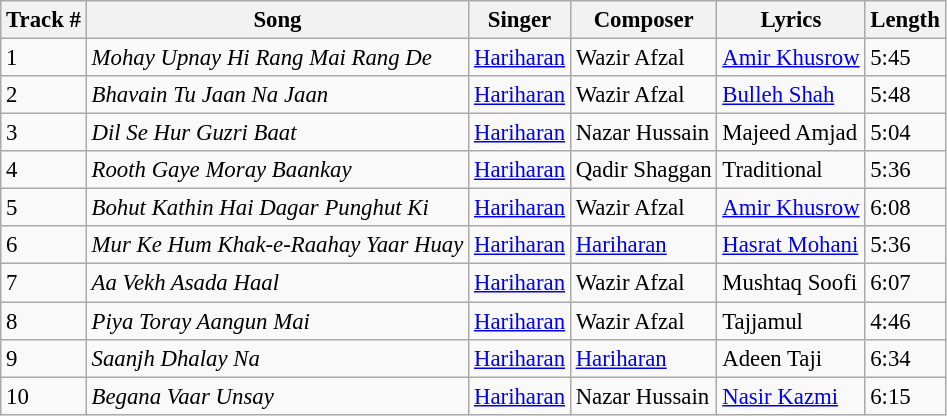<table class="wikitable" style="font-size:95%;">
<tr>
<th>Track #</th>
<th>Song</th>
<th>Singer</th>
<th>Composer</th>
<th>Lyrics</th>
<th>Length</th>
</tr>
<tr>
<td>1</td>
<td><em>Mohay Upnay Hi Rang Mai Rang De</em></td>
<td><a href='#'>Hariharan</a></td>
<td>Wazir Afzal</td>
<td><a href='#'>Amir Khusrow</a></td>
<td>5:45</td>
</tr>
<tr>
<td>2</td>
<td><em>Bhavain Tu Jaan Na Jaan</em></td>
<td><a href='#'>Hariharan</a></td>
<td>Wazir Afzal</td>
<td><a href='#'>Bulleh Shah</a></td>
<td>5:48</td>
</tr>
<tr>
<td>3</td>
<td><em>Dil Se Hur Guzri Baat</em></td>
<td><a href='#'>Hariharan</a></td>
<td>Nazar Hussain</td>
<td>Majeed Amjad</td>
<td>5:04</td>
</tr>
<tr>
<td>4</td>
<td><em>Rooth Gaye Moray Baankay</em></td>
<td><a href='#'>Hariharan</a></td>
<td>Qadir Shaggan</td>
<td>Traditional</td>
<td>5:36</td>
</tr>
<tr>
<td>5</td>
<td><em>Bohut Kathin Hai Dagar Punghut Ki</em></td>
<td><a href='#'>Hariharan</a></td>
<td>Wazir Afzal</td>
<td><a href='#'>Amir Khusrow</a></td>
<td>6:08</td>
</tr>
<tr>
<td>6</td>
<td><em>Mur Ke Hum Khak-e-Raahay Yaar Huay</em></td>
<td><a href='#'>Hariharan</a></td>
<td><a href='#'>Hariharan</a></td>
<td><a href='#'>Hasrat Mohani</a></td>
<td>5:36</td>
</tr>
<tr>
<td>7</td>
<td><em>Aa Vekh Asada Haal</em></td>
<td><a href='#'>Hariharan</a></td>
<td>Wazir Afzal</td>
<td>Mushtaq Soofi</td>
<td>6:07</td>
</tr>
<tr>
<td>8</td>
<td><em>Piya Toray Aangun Mai</em></td>
<td><a href='#'>Hariharan</a></td>
<td>Wazir Afzal</td>
<td>Tajjamul</td>
<td>4:46</td>
</tr>
<tr>
<td>9</td>
<td><em>Saanjh Dhalay Na</em></td>
<td><a href='#'>Hariharan</a></td>
<td><a href='#'>Hariharan</a></td>
<td>Adeen Taji</td>
<td>6:34</td>
</tr>
<tr>
<td>10</td>
<td><em>Begana Vaar Unsay</em></td>
<td><a href='#'>Hariharan</a></td>
<td>Nazar Hussain</td>
<td><a href='#'>Nasir Kazmi</a></td>
<td>6:15</td>
</tr>
</table>
